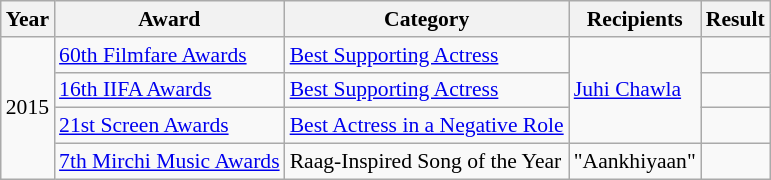<table class="wikitable" style="font-size:90%;">
<tr>
<th>Year</th>
<th>Award</th>
<th>Category</th>
<th>Recipients</th>
<th>Result</th>
</tr>
<tr>
<td rowspan="4">2015</td>
<td><a href='#'>60th Filmfare Awards</a></td>
<td><a href='#'>Best Supporting Actress</a></td>
<td rowspan="3"><a href='#'>Juhi Chawla</a></td>
<td></td>
</tr>
<tr>
<td><a href='#'>16th IIFA Awards</a></td>
<td><a href='#'>Best Supporting Actress</a></td>
<td></td>
</tr>
<tr>
<td><a href='#'>21st Screen Awards</a></td>
<td><a href='#'>Best Actress in a Negative Role</a></td>
<td></td>
</tr>
<tr>
<td><a href='#'>7th Mirchi Music Awards</a></td>
<td>Raag-Inspired Song of the Year</td>
<td>"Aankhiyaan"</td>
<td></td>
</tr>
</table>
